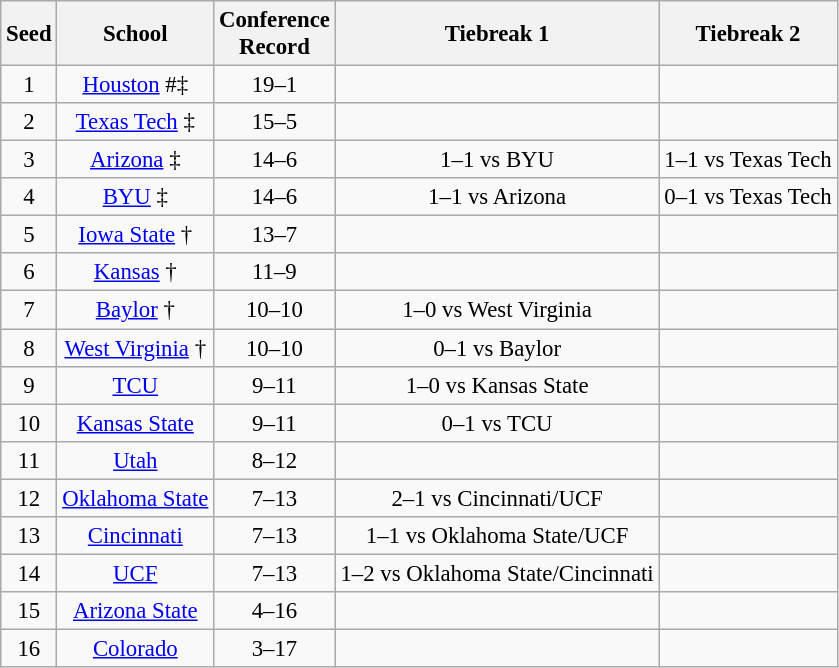<table class="wikitable" style="white-space:nowrap; font-size:95%; text-align:center">
<tr>
<th>Seed</th>
<th>School</th>
<th>Conference<br>Record</th>
<th>Tiebreak 1</th>
<th>Tiebreak 2</th>
</tr>
<tr>
<td>1</td>
<td><a href='#'>Houston</a> #‡</td>
<td>19–1</td>
<td></td>
<td></td>
</tr>
<tr>
<td>2</td>
<td><a href='#'>Texas Tech</a> ‡</td>
<td>15–5</td>
<td></td>
<td></td>
</tr>
<tr>
<td>3</td>
<td><a href='#'>Arizona</a> ‡</td>
<td>14–6</td>
<td>1–1 vs BYU</td>
<td>1–1 vs Texas Tech</td>
</tr>
<tr>
<td>4</td>
<td><a href='#'>BYU</a> ‡</td>
<td>14–6</td>
<td>1–1 vs Arizona</td>
<td>0–1 vs Texas Tech</td>
</tr>
<tr>
<td>5</td>
<td><a href='#'>Iowa State</a> †</td>
<td>13–7</td>
<td></td>
<td></td>
</tr>
<tr>
<td>6</td>
<td><a href='#'>Kansas</a> †</td>
<td>11–9</td>
<td></td>
<td></td>
</tr>
<tr>
<td>7</td>
<td><a href='#'>Baylor</a> †</td>
<td>10–10</td>
<td>1–0 vs West Virginia</td>
<td></td>
</tr>
<tr>
<td>8</td>
<td><a href='#'>West Virginia</a> †</td>
<td>10–10</td>
<td>0–1 vs Baylor</td>
<td></td>
</tr>
<tr>
<td>9</td>
<td><a href='#'>TCU</a></td>
<td>9–11</td>
<td>1–0 vs Kansas State</td>
<td></td>
</tr>
<tr>
<td>10</td>
<td><a href='#'>Kansas State</a></td>
<td>9–11</td>
<td>0–1 vs TCU</td>
<td></td>
</tr>
<tr>
<td>11</td>
<td><a href='#'>Utah</a></td>
<td>8–12</td>
<td></td>
<td></td>
</tr>
<tr>
<td>12</td>
<td><a href='#'>Oklahoma State</a></td>
<td>7–13</td>
<td>2–1 vs Cincinnati/UCF</td>
<td></td>
</tr>
<tr>
<td>13</td>
<td><a href='#'>Cincinnati</a></td>
<td>7–13</td>
<td>1–1 vs Oklahoma State/UCF</td>
<td></td>
</tr>
<tr>
<td>14</td>
<td><a href='#'>UCF</a></td>
<td>7–13</td>
<td>1–2 vs Oklahoma State/Cincinnati</td>
<td></td>
</tr>
<tr>
<td>15</td>
<td><a href='#'>Arizona State</a></td>
<td>4–16</td>
<td></td>
<td></td>
</tr>
<tr>
<td>16</td>
<td><a href='#'>Colorado</a></td>
<td>3–17</td>
<td></td>
<td></td>
</tr>
</table>
